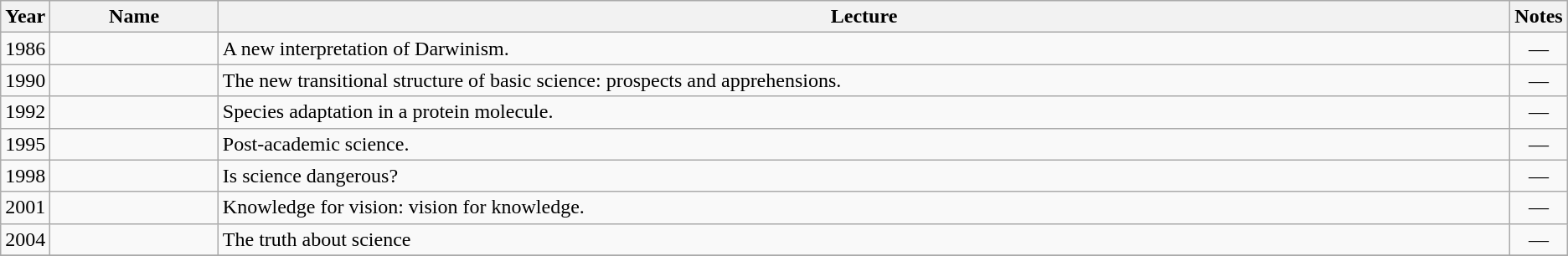<table class="wikitable sortable" border="1" style="align:left;">
<tr>
<th width="4">Year</th>
<th width="600">Name</th>
<th width="6100">Lecture</th>
<th width="1" class="unsortable">Notes</th>
</tr>
<tr>
<td>1986</td>
<td></td>
<td>A new interpretation of Darwinism.</td>
<td align=center>—</td>
</tr>
<tr>
<td>1990</td>
<td></td>
<td>The new transitional structure of basic science: prospects and apprehensions.</td>
<td align=center>—</td>
</tr>
<tr>
<td>1992</td>
<td></td>
<td>Species adaptation in a protein molecule.</td>
<td align=center>—</td>
</tr>
<tr>
<td>1995</td>
<td></td>
<td>Post-academic science.</td>
<td align=center>—</td>
</tr>
<tr>
<td>1998</td>
<td></td>
<td>Is science dangerous?</td>
<td align=center>—</td>
</tr>
<tr>
<td>2001</td>
<td></td>
<td>Knowledge for vision: vision for knowledge.</td>
<td align=center>—</td>
</tr>
<tr>
<td>2004</td>
<td></td>
<td>The truth about science</td>
<td align=center>—</td>
</tr>
<tr>
</tr>
</table>
